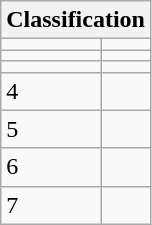<table class="wikitable" font-size: 90%;>
<tr>
<th colspan=2>Classification</th>
</tr>
<tr valign="top">
<td></td>
<td></td>
</tr>
<tr>
<td></td>
<td></td>
</tr>
<tr>
<td></td>
<td></td>
</tr>
<tr>
<td>4</td>
<td></td>
</tr>
<tr>
<td>5</td>
<td></td>
</tr>
<tr>
<td>6</td>
<td></td>
</tr>
<tr>
<td>7</td>
<td></td>
</tr>
</table>
